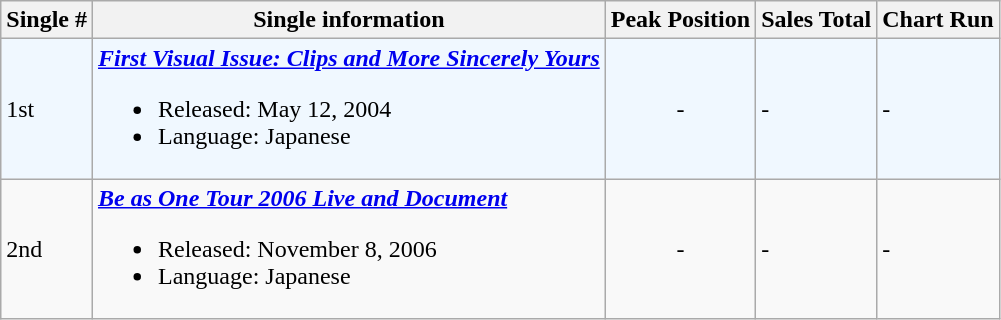<table class="wikitable">
<tr>
<th>Single #</th>
<th>Single information</th>
<th>Peak Position</th>
<th>Sales Total</th>
<th>Chart Run</th>
</tr>
<tr bgcolor="#F0F8FF">
<td>1st</td>
<td><strong><em><a href='#'>First Visual Issue: Clips and More Sincerely Yours</a></em></strong><br><ul><li>Released: May 12, 2004</li><li>Language: Japanese</li></ul></td>
<td align="center">-</td>
<td>-</td>
<td>-</td>
</tr>
<tr>
<td>2nd</td>
<td><strong><em><a href='#'>Be as One Tour 2006 Live and Document</a></em></strong><br><ul><li>Released: November 8, 2006</li><li>Language: Japanese</li></ul></td>
<td align="center">-</td>
<td>-</td>
<td>-</td>
</tr>
</table>
